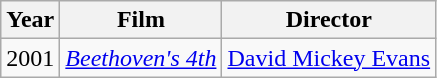<table class="wikitable">
<tr>
<th>Year</th>
<th>Film</th>
<th>Director</th>
</tr>
<tr>
<td>2001</td>
<td><em><a href='#'>Beethoven's 4th</a></em></td>
<td><a href='#'>David Mickey Evans</a></td>
</tr>
</table>
